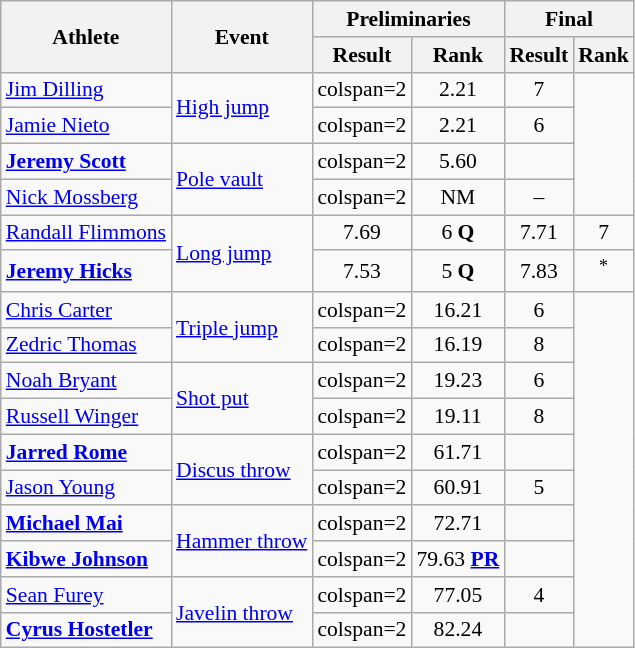<table class="wikitable" style="font-size:90%">
<tr>
<th rowspan=2>Athlete</th>
<th rowspan=2>Event</th>
<th colspan=2>Preliminaries</th>
<th colspan=2>Final</th>
</tr>
<tr>
<th>Result</th>
<th>Rank</th>
<th>Result</th>
<th>Rank</th>
</tr>
<tr align=center>
<td align=left><a href='#'>Jim Dilling</a></td>
<td align=left rowspan=2><a href='#'>High jump</a></td>
<td>colspan=2 </td>
<td>2.21</td>
<td>7</td>
</tr>
<tr align=center>
<td align=left><a href='#'>Jamie Nieto</a></td>
<td>colspan=2 </td>
<td>2.21</td>
<td>6</td>
</tr>
<tr align=center>
<td align=left><strong><a href='#'>Jeremy Scott</a></strong></td>
<td align=left rowspan=2><a href='#'>Pole vault</a></td>
<td>colspan=2 </td>
<td>5.60</td>
<td></td>
</tr>
<tr align=center>
<td align=left><a href='#'>Nick Mossberg</a></td>
<td>colspan=2 </td>
<td>NM</td>
<td>–</td>
</tr>
<tr align=center>
<td align=left><a href='#'>Randall Flimmons</a></td>
<td align=left rowspan=2><a href='#'>Long jump</a></td>
<td>7.69</td>
<td>6 <strong>Q</strong></td>
<td>7.71</td>
<td>7</td>
</tr>
<tr align=center>
<td align=left><strong><a href='#'>Jeremy Hicks</a></strong></td>
<td>7.53</td>
<td>5 <strong>Q</strong></td>
<td>7.83</td>
<td><sup>*</sup></td>
</tr>
<tr align=center>
<td align=left><a href='#'>Chris Carter</a></td>
<td align=left rowspan=2><a href='#'>Triple jump</a></td>
<td>colspan=2 </td>
<td>16.21</td>
<td>6</td>
</tr>
<tr align=center>
<td align=left><a href='#'>Zedric Thomas</a></td>
<td>colspan=2 </td>
<td>16.19</td>
<td>8</td>
</tr>
<tr align=center>
<td align=left><a href='#'>Noah Bryant</a></td>
<td align=left rowspan=2><a href='#'>Shot put</a></td>
<td>colspan=2 </td>
<td>19.23</td>
<td>6</td>
</tr>
<tr align=center>
<td align=left><a href='#'>Russell Winger</a></td>
<td>colspan=2 </td>
<td>19.11</td>
<td>8</td>
</tr>
<tr align=center>
<td align=left><strong><a href='#'>Jarred Rome</a></strong></td>
<td align=left rowspan=2><a href='#'>Discus throw</a></td>
<td>colspan=2 </td>
<td>61.71</td>
<td></td>
</tr>
<tr align=center>
<td align=left><a href='#'>Jason Young</a></td>
<td>colspan=2 </td>
<td>60.91</td>
<td>5</td>
</tr>
<tr align=center>
<td align=left><strong><a href='#'>Michael Mai</a></strong></td>
<td align=left rowspan=2><a href='#'>Hammer throw</a></td>
<td>colspan=2 </td>
<td>72.71</td>
<td></td>
</tr>
<tr align=center>
<td align=left><strong><a href='#'>Kibwe Johnson</a></strong></td>
<td>colspan=2 </td>
<td>79.63 <strong><a href='#'>PR</a></strong></td>
<td></td>
</tr>
<tr align=center>
<td align=left><a href='#'>Sean Furey</a></td>
<td align=left rowspan=2><a href='#'>Javelin throw</a></td>
<td>colspan=2 </td>
<td>77.05</td>
<td>4</td>
</tr>
<tr align=center>
<td align=left><strong><a href='#'>Cyrus Hostetler</a></strong></td>
<td>colspan=2 </td>
<td>82.24</td>
<td></td>
</tr>
</table>
